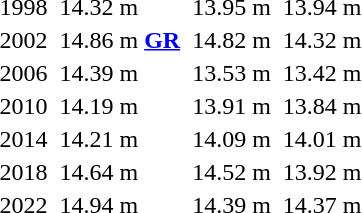<table>
<tr>
<td>1998</td>
<td></td>
<td>14.32 m</td>
<td></td>
<td>13.95 m</td>
<td></td>
<td>13.94 m</td>
</tr>
<tr>
<td>2002<br></td>
<td></td>
<td>14.86 m <strong><a href='#'>GR</a></strong></td>
<td></td>
<td>14.82 m</td>
<td></td>
<td>14.32 m</td>
</tr>
<tr>
<td>2006<br></td>
<td></td>
<td>14.39 m</td>
<td></td>
<td>13.53 m</td>
<td></td>
<td>13.42 m</td>
</tr>
<tr>
<td>2010<br></td>
<td></td>
<td>14.19 m</td>
<td></td>
<td>13.91 m</td>
<td></td>
<td>13.84 m</td>
</tr>
<tr>
<td>2014<br></td>
<td></td>
<td>14.21 m</td>
<td></td>
<td>14.09 m</td>
<td></td>
<td>14.01 m</td>
</tr>
<tr>
<td>2018<br></td>
<td></td>
<td>14.64 m</td>
<td></td>
<td>14.52 m</td>
<td></td>
<td>13.92 m</td>
</tr>
<tr>
<td>2022<br></td>
<td></td>
<td>14.94 m </td>
<td></td>
<td>14.39 m</td>
<td></td>
<td>14.37 m</td>
</tr>
</table>
